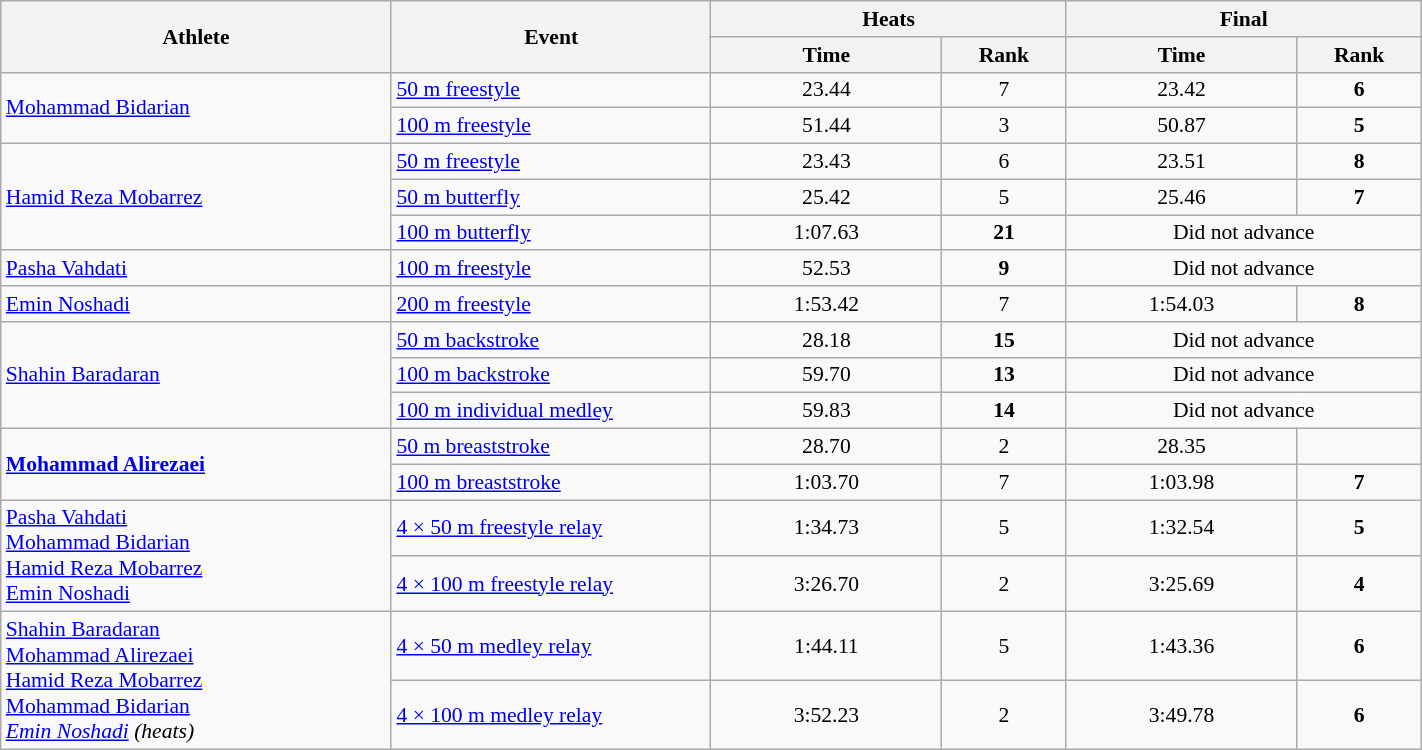<table class="wikitable" width="75%" style="text-align:center; font-size:90%">
<tr>
<th rowspan="2" width="22%">Athlete</th>
<th rowspan="2" width="18%">Event</th>
<th colspan="2" width="20%">Heats</th>
<th colspan="2" width="20%">Final</th>
</tr>
<tr>
<th width="13%">Time</th>
<th>Rank</th>
<th width="13%">Time</th>
<th>Rank</th>
</tr>
<tr>
<td rowspan="2" align="left"><a href='#'>Mohammad Bidarian</a></td>
<td align="left"><a href='#'>50 m freestyle</a></td>
<td>23.44</td>
<td>7 <strong></strong></td>
<td>23.42</td>
<td><strong>6</strong></td>
</tr>
<tr>
<td align="left"><a href='#'>100 m freestyle</a></td>
<td>51.44</td>
<td>3 <strong></strong></td>
<td>50.87</td>
<td><strong>5</strong></td>
</tr>
<tr>
<td rowspan="3" align="left"><a href='#'>Hamid Reza Mobarrez</a></td>
<td align="left"><a href='#'>50 m freestyle</a></td>
<td>23.43</td>
<td>6 <strong></strong></td>
<td>23.51</td>
<td><strong>8</strong></td>
</tr>
<tr>
<td align="left"><a href='#'>50 m butterfly</a></td>
<td>25.42</td>
<td>5 <strong></strong></td>
<td>25.46</td>
<td><strong>7</strong></td>
</tr>
<tr>
<td align="left"><a href='#'>100 m butterfly</a></td>
<td>1:07.63</td>
<td><strong>21</strong></td>
<td colspan=2  align=center>Did not advance</td>
</tr>
<tr>
<td align="left"><a href='#'>Pasha Vahdati</a></td>
<td align="left"><a href='#'>100 m freestyle</a></td>
<td>52.53</td>
<td><strong>9</strong></td>
<td colspan=2  align=center>Did not advance</td>
</tr>
<tr>
<td align="left"><a href='#'>Emin Noshadi</a></td>
<td align="left"><a href='#'>200 m freestyle</a></td>
<td>1:53.42</td>
<td>7 <strong></strong></td>
<td>1:54.03</td>
<td><strong>8</strong></td>
</tr>
<tr>
<td rowspan="3" align="left"><a href='#'>Shahin Baradaran</a></td>
<td align="left"><a href='#'>50 m backstroke</a></td>
<td>28.18</td>
<td><strong>15</strong></td>
<td colspan=2  align=center>Did not advance</td>
</tr>
<tr>
<td align="left"><a href='#'>100 m backstroke</a></td>
<td>59.70</td>
<td><strong>13</strong></td>
<td colspan=2  align=center>Did not advance</td>
</tr>
<tr>
<td align="left"><a href='#'>100 m individual medley</a></td>
<td>59.83</td>
<td><strong>14</strong></td>
<td colspan=2  align=center>Did not advance</td>
</tr>
<tr>
<td rowspan="2" align="left"><strong><a href='#'>Mohammad Alirezaei</a></strong></td>
<td align="left"><a href='#'>50 m breaststroke</a></td>
<td>28.70</td>
<td>2 <strong></strong></td>
<td>28.35</td>
<td></td>
</tr>
<tr>
<td align="left"><a href='#'>100 m breaststroke</a></td>
<td>1:03.70</td>
<td>7 <strong></strong></td>
<td>1:03.98</td>
<td><strong>7</strong></td>
</tr>
<tr>
<td rowspan="2" align="left"><a href='#'>Pasha Vahdati</a><br><a href='#'>Mohammad Bidarian</a><br><a href='#'>Hamid Reza Mobarrez</a><br><a href='#'>Emin Noshadi</a></td>
<td align="left"><a href='#'>4 × 50 m freestyle relay</a></td>
<td>1:34.73</td>
<td>5 <strong></strong></td>
<td>1:32.54</td>
<td><strong>5</strong></td>
</tr>
<tr>
<td align="left"><a href='#'>4 × 100 m freestyle relay</a></td>
<td>3:26.70</td>
<td>2 <strong></strong></td>
<td>3:25.69</td>
<td><strong>4</strong></td>
</tr>
<tr>
<td rowspan="2" align="left"><a href='#'>Shahin Baradaran</a><br><a href='#'>Mohammad Alirezaei</a><br><a href='#'>Hamid Reza Mobarrez</a><br><a href='#'>Mohammad Bidarian</a><br><em><a href='#'>Emin Noshadi</a> (heats)</em></td>
<td align="left"><a href='#'>4 × 50 m medley relay</a></td>
<td>1:44.11</td>
<td>5 <strong></strong></td>
<td>1:43.36</td>
<td><strong>6</strong></td>
</tr>
<tr>
<td align="left"><a href='#'>4 × 100 m medley relay</a></td>
<td>3:52.23</td>
<td>2 <strong></strong></td>
<td>3:49.78</td>
<td><strong>6</strong></td>
</tr>
</table>
